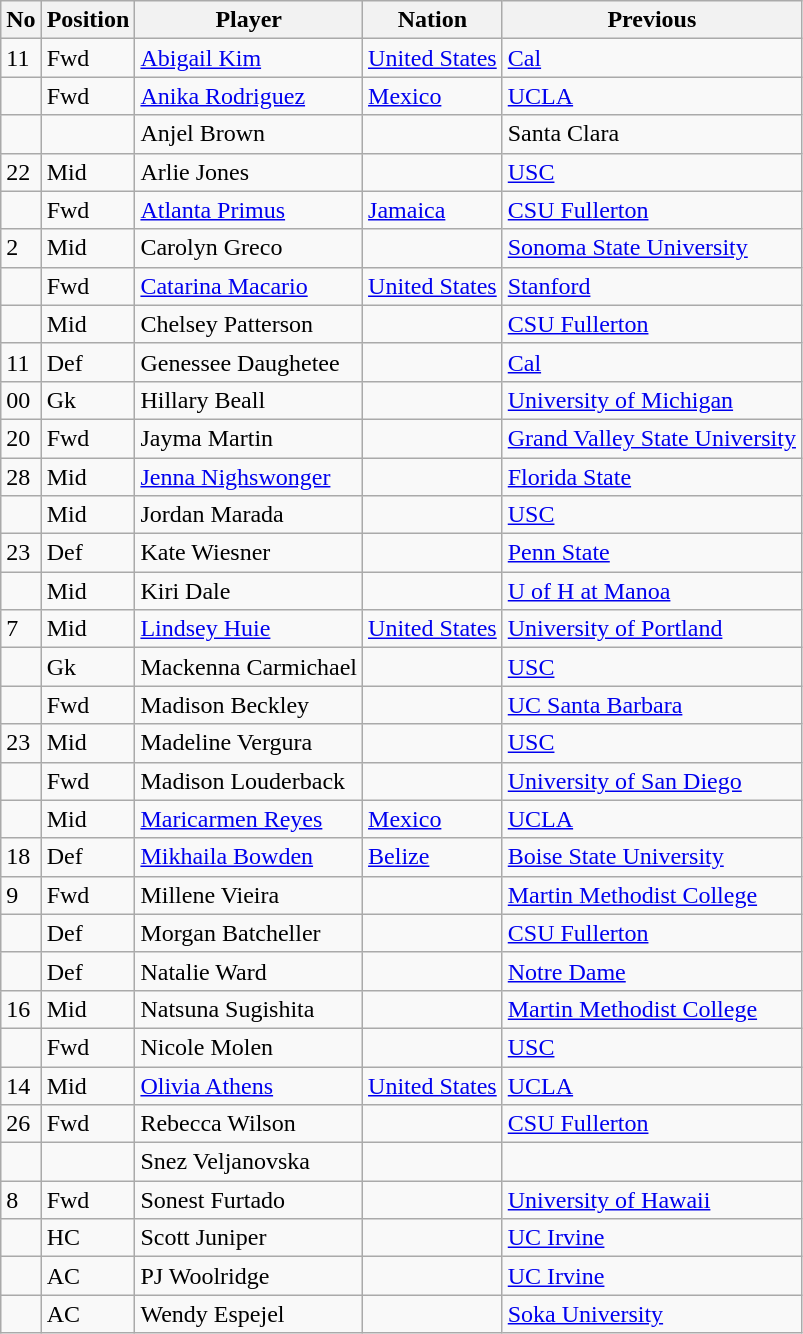<table class="wikitable">
<tr>
<th>No</th>
<th>Position</th>
<th>Player</th>
<th>Nation</th>
<th>Previous</th>
</tr>
<tr>
<td>11</td>
<td>Fwd</td>
<td><a href='#'>Abigail Kim</a></td>
<td><a href='#'>United States</a></td>
<td><a href='#'>Cal</a></td>
</tr>
<tr>
<td></td>
<td>Fwd</td>
<td><a href='#'>Anika Rodriguez</a></td>
<td><a href='#'>Mexico</a></td>
<td><a href='#'>UCLA</a></td>
</tr>
<tr>
<td></td>
<td></td>
<td>Anjel Brown</td>
<td></td>
<td>Santa Clara</td>
</tr>
<tr>
<td>22</td>
<td>Mid</td>
<td>Arlie Jones</td>
<td></td>
<td><a href='#'>USC</a></td>
</tr>
<tr>
<td></td>
<td>Fwd</td>
<td><a href='#'>Atlanta Primus</a></td>
<td><a href='#'>Jamaica</a></td>
<td><a href='#'>CSU Fullerton</a></td>
</tr>
<tr>
<td>2</td>
<td>Mid</td>
<td>Carolyn Greco</td>
<td></td>
<td><a href='#'>Sonoma State University</a></td>
</tr>
<tr>
<td></td>
<td>Fwd</td>
<td><a href='#'>Catarina Macario</a></td>
<td><a href='#'>United States</a></td>
<td><a href='#'>Stanford</a></td>
</tr>
<tr>
<td></td>
<td>Mid</td>
<td>Chelsey Patterson</td>
<td></td>
<td><a href='#'>CSU Fullerton</a></td>
</tr>
<tr>
<td>11</td>
<td>Def</td>
<td>Genessee Daughetee</td>
<td></td>
<td><a href='#'>Cal</a></td>
</tr>
<tr>
<td>00</td>
<td>Gk</td>
<td>Hillary Beall</td>
<td></td>
<td><a href='#'>University of Michigan</a></td>
</tr>
<tr>
<td>20</td>
<td>Fwd</td>
<td>Jayma Martin</td>
<td></td>
<td><a href='#'>Grand Valley State University</a></td>
</tr>
<tr>
<td>28</td>
<td>Mid</td>
<td><a href='#'>Jenna Nighswonger</a></td>
<td></td>
<td><a href='#'>Florida State</a></td>
</tr>
<tr>
<td></td>
<td>Mid</td>
<td>Jordan Marada</td>
<td></td>
<td><a href='#'>USC</a></td>
</tr>
<tr>
<td>23</td>
<td>Def</td>
<td>Kate Wiesner</td>
<td></td>
<td><a href='#'>Penn State</a></td>
</tr>
<tr>
<td></td>
<td>Mid</td>
<td>Kiri Dale</td>
<td></td>
<td><a href='#'>U of H at Manoa</a></td>
</tr>
<tr>
<td>7</td>
<td>Mid</td>
<td><a href='#'>Lindsey Huie</a></td>
<td><a href='#'>United States</a></td>
<td><a href='#'>University of Portland</a></td>
</tr>
<tr>
<td></td>
<td>Gk</td>
<td>Mackenna Carmichael</td>
<td></td>
<td><a href='#'>USC</a></td>
</tr>
<tr>
<td></td>
<td>Fwd</td>
<td>Madison Beckley</td>
<td></td>
<td><a href='#'>UC Santa Barbara</a></td>
</tr>
<tr>
<td>23</td>
<td>Mid</td>
<td>Madeline Vergura</td>
<td></td>
<td><a href='#'>USC</a></td>
</tr>
<tr>
<td></td>
<td>Fwd</td>
<td>Madison Louderback</td>
<td></td>
<td><a href='#'>University of San Diego</a></td>
</tr>
<tr>
<td></td>
<td>Mid</td>
<td><a href='#'>Maricarmen Reyes</a></td>
<td><a href='#'>Mexico</a></td>
<td><a href='#'>UCLA</a></td>
</tr>
<tr>
<td>18</td>
<td>Def</td>
<td><a href='#'>Mikhaila Bowden</a></td>
<td><a href='#'>Belize</a></td>
<td><a href='#'>Boise State University</a></td>
</tr>
<tr>
<td>9</td>
<td>Fwd</td>
<td>Millene Vieira</td>
<td></td>
<td><a href='#'>Martin Methodist College</a></td>
</tr>
<tr>
<td></td>
<td>Def</td>
<td>Morgan Batcheller</td>
<td></td>
<td><a href='#'>CSU Fullerton</a></td>
</tr>
<tr>
<td></td>
<td>Def</td>
<td>Natalie Ward</td>
<td></td>
<td><a href='#'>Notre Dame</a></td>
</tr>
<tr>
<td>16</td>
<td>Mid</td>
<td>Natsuna Sugishita</td>
<td></td>
<td><a href='#'>Martin Methodist College</a></td>
</tr>
<tr>
<td></td>
<td>Fwd</td>
<td>Nicole Molen</td>
<td></td>
<td><a href='#'>USC</a></td>
</tr>
<tr>
<td>14</td>
<td>Mid</td>
<td><a href='#'>Olivia Athens</a></td>
<td><a href='#'>United States</a></td>
<td><a href='#'>UCLA</a></td>
</tr>
<tr>
<td>26</td>
<td>Fwd</td>
<td>Rebecca Wilson</td>
<td></td>
<td><a href='#'>CSU Fullerton</a></td>
</tr>
<tr>
<td></td>
<td></td>
<td>Snez Veljanovska</td>
<td></td>
<td></td>
</tr>
<tr>
<td>8</td>
<td>Fwd</td>
<td>Sonest Furtado</td>
<td></td>
<td><a href='#'>University of Hawaii</a></td>
</tr>
<tr>
<td></td>
<td>HC</td>
<td>Scott Juniper</td>
<td></td>
<td><a href='#'>UC Irvine</a></td>
</tr>
<tr>
<td></td>
<td>AC</td>
<td>PJ Woolridge</td>
<td></td>
<td><a href='#'>UC Irvine</a></td>
</tr>
<tr>
<td></td>
<td>AC</td>
<td>Wendy Espejel</td>
<td></td>
<td><a href='#'>Soka University</a></td>
</tr>
</table>
